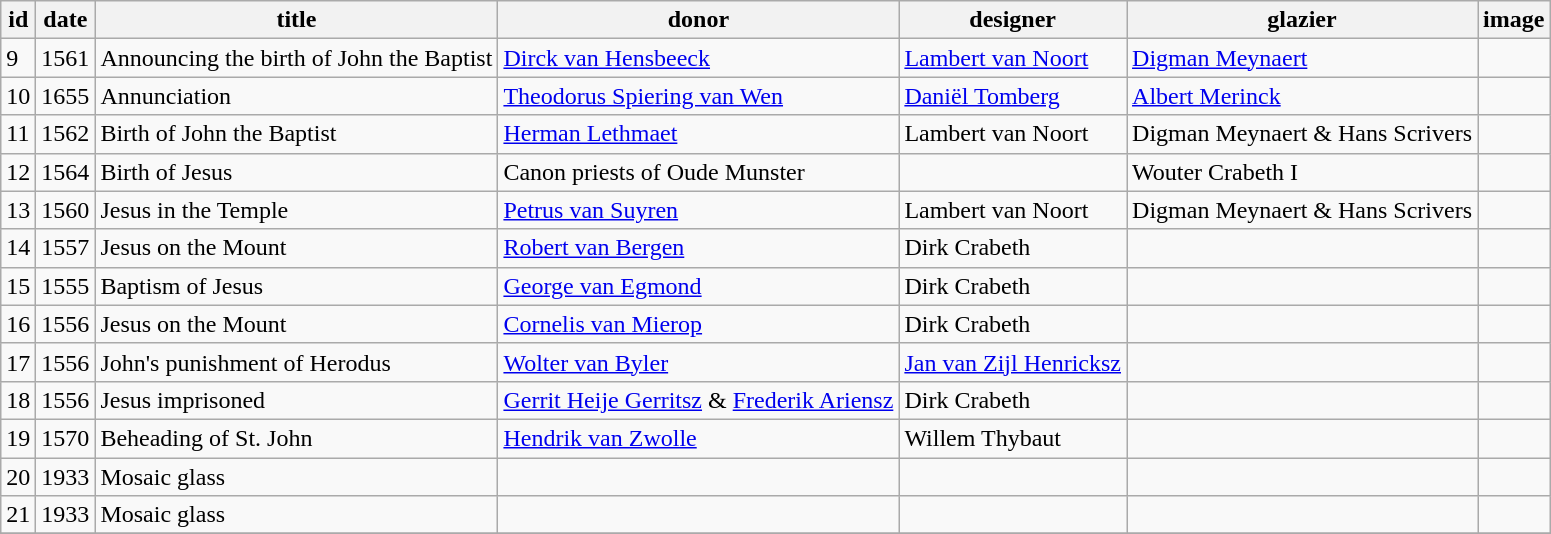<table class="wikitable">
<tr>
<th>id</th>
<th>date</th>
<th>title</th>
<th>donor</th>
<th>designer</th>
<th>glazier</th>
<th>image</th>
</tr>
<tr>
<td>9</td>
<td>1561</td>
<td>Announcing the birth of John the Baptist</td>
<td><a href='#'>Dirck van Hensbeeck</a></td>
<td><a href='#'>Lambert van Noort</a></td>
<td><a href='#'>Digman Meynaert</a></td>
<td></td>
</tr>
<tr>
<td>10</td>
<td>1655</td>
<td>Annunciation</td>
<td><a href='#'>Theodorus Spiering van Wen</a></td>
<td><a href='#'>Daniël Tomberg</a></td>
<td><a href='#'>Albert Merinck</a></td>
<td></td>
</tr>
<tr>
<td>11</td>
<td>1562</td>
<td>Birth of John the Baptist</td>
<td><a href='#'>Herman Lethmaet</a></td>
<td>Lambert van Noort</td>
<td>Digman Meynaert & Hans Scrivers</td>
<td></td>
</tr>
<tr>
<td>12</td>
<td>1564</td>
<td>Birth of Jesus</td>
<td>Canon priests of Oude Munster</td>
<td></td>
<td>Wouter Crabeth I</td>
<td></td>
</tr>
<tr>
<td>13</td>
<td>1560</td>
<td>Jesus in the Temple</td>
<td><a href='#'>Petrus van Suyren</a></td>
<td>Lambert van Noort</td>
<td>Digman Meynaert & Hans Scrivers</td>
<td></td>
</tr>
<tr>
<td>14</td>
<td>1557</td>
<td>Jesus on the Mount</td>
<td><a href='#'>Robert van Bergen</a></td>
<td>Dirk Crabeth</td>
<td></td>
<td></td>
</tr>
<tr>
<td>15</td>
<td>1555</td>
<td>Baptism of Jesus</td>
<td><a href='#'>George van Egmond</a></td>
<td>Dirk Crabeth</td>
<td></td>
<td></td>
</tr>
<tr>
<td>16</td>
<td>1556</td>
<td>Jesus on the Mount</td>
<td><a href='#'>Cornelis van Mierop</a></td>
<td>Dirk Crabeth</td>
<td></td>
<td></td>
</tr>
<tr>
<td>17</td>
<td>1556</td>
<td>John's punishment of Herodus</td>
<td><a href='#'>Wolter van Byler</a></td>
<td><a href='#'>Jan van Zijl Henricksz</a></td>
<td></td>
<td></td>
</tr>
<tr>
<td>18</td>
<td>1556</td>
<td>Jesus imprisoned</td>
<td><a href='#'>Gerrit Heije Gerritsz</a> & <a href='#'>Frederik Ariensz</a></td>
<td>Dirk Crabeth</td>
<td></td>
<td></td>
</tr>
<tr>
<td>19</td>
<td>1570</td>
<td>Beheading of St. John</td>
<td><a href='#'>Hendrik van Zwolle</a></td>
<td>Willem Thybaut</td>
<td></td>
<td></td>
</tr>
<tr>
<td>20</td>
<td>1933</td>
<td>Mosaic glass</td>
<td></td>
<td></td>
<td></td>
<td></td>
</tr>
<tr>
<td>21</td>
<td>1933</td>
<td>Mosaic glass</td>
<td></td>
<td></td>
<td></td>
<td></td>
</tr>
<tr>
</tr>
</table>
